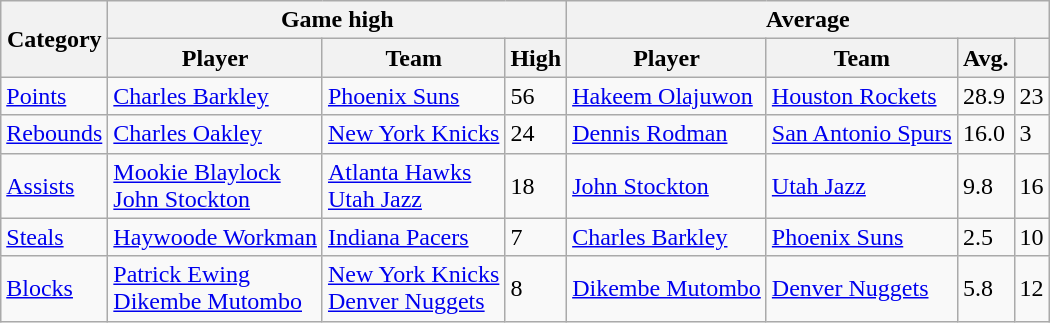<table class=wikitable style="text-align:left;">
<tr>
<th rowspan=2>Category</th>
<th colspan=3>Game high</th>
<th colspan=4>Average</th>
</tr>
<tr>
<th>Player</th>
<th>Team</th>
<th>High</th>
<th>Player</th>
<th>Team</th>
<th>Avg.</th>
<th></th>
</tr>
<tr>
<td><a href='#'>Points</a></td>
<td><a href='#'>Charles Barkley</a></td>
<td><a href='#'>Phoenix Suns</a></td>
<td>56</td>
<td><a href='#'>Hakeem Olajuwon</a></td>
<td><a href='#'>Houston Rockets</a></td>
<td>28.9</td>
<td>23</td>
</tr>
<tr>
<td><a href='#'>Rebounds</a></td>
<td><a href='#'>Charles Oakley</a></td>
<td><a href='#'>New York Knicks</a></td>
<td>24</td>
<td><a href='#'>Dennis Rodman</a></td>
<td><a href='#'>San Antonio Spurs</a></td>
<td>16.0</td>
<td>3</td>
</tr>
<tr>
<td><a href='#'>Assists</a></td>
<td><a href='#'>Mookie Blaylock</a><br><a href='#'>John Stockton</a></td>
<td><a href='#'>Atlanta Hawks</a><br><a href='#'>Utah Jazz</a></td>
<td>18</td>
<td><a href='#'>John Stockton</a></td>
<td><a href='#'>Utah Jazz</a></td>
<td>9.8</td>
<td>16</td>
</tr>
<tr>
<td><a href='#'>Steals</a></td>
<td><a href='#'>Haywoode Workman</a></td>
<td><a href='#'>Indiana Pacers</a></td>
<td>7</td>
<td><a href='#'>Charles Barkley</a></td>
<td><a href='#'>Phoenix Suns</a></td>
<td>2.5</td>
<td>10</td>
</tr>
<tr>
<td><a href='#'>Blocks</a></td>
<td><a href='#'>Patrick Ewing</a><br><a href='#'>Dikembe Mutombo</a></td>
<td><a href='#'>New York Knicks</a><br><a href='#'>Denver Nuggets</a></td>
<td>8</td>
<td><a href='#'>Dikembe Mutombo</a></td>
<td><a href='#'>Denver Nuggets</a></td>
<td>5.8</td>
<td>12</td>
</tr>
</table>
